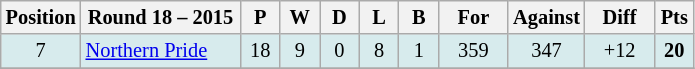<table class="wikitable" style="text-align:center; font-size:85%;">
<tr>
<th width=40 abbr="Position">Position</th>
<th width=100>Round 18 – 2015</th>
<th width=20 abbr="Played">P</th>
<th width=20 abbr="Won">W</th>
<th width=20 abbr="Drawn">D</th>
<th width=20 abbr="Lost">L</th>
<th width=20 abbr="Bye">B</th>
<th width=40 abbr="Points for">For</th>
<th width=40 abbr="Points against">Against</th>
<th width=40 abbr="Points difference">Diff</th>
<th width=20 abbr="Points">Pts</th>
</tr>
<tr style="background: #d7ebed;">
<td>7</td>
<td style="text-align:left;"> <a href='#'>Northern Pride</a></td>
<td>18</td>
<td>9</td>
<td>0</td>
<td>8</td>
<td>1</td>
<td>359</td>
<td>347</td>
<td>+12</td>
<td><strong>20</strong></td>
</tr>
<tr>
</tr>
</table>
